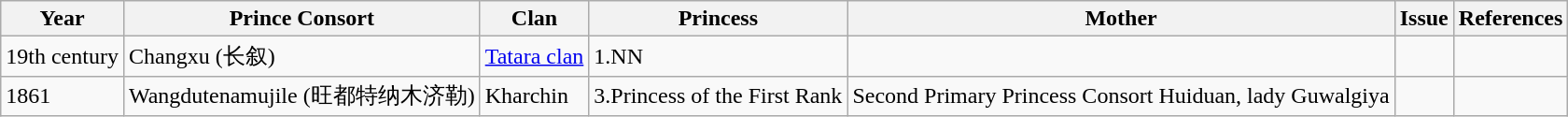<table class="wikitable">
<tr>
<th>Year</th>
<th>Prince Consort</th>
<th>Clan</th>
<th>Princess</th>
<th>Mother</th>
<th>Issue</th>
<th>References</th>
</tr>
<tr>
<td>19th century</td>
<td>Changxu (长叙)</td>
<td><a href='#'>Tatara clan</a></td>
<td>1.NN</td>
<td></td>
<td></td>
<td></td>
</tr>
<tr>
<td>1861</td>
<td>Wangdutenamujile (旺都特纳木济勒)</td>
<td>Kharchin</td>
<td>3.Princess of the First Rank</td>
<td>Second Primary Princess Consort Huiduan, lady Guwalgiya</td>
<td></td>
<td></td>
</tr>
</table>
